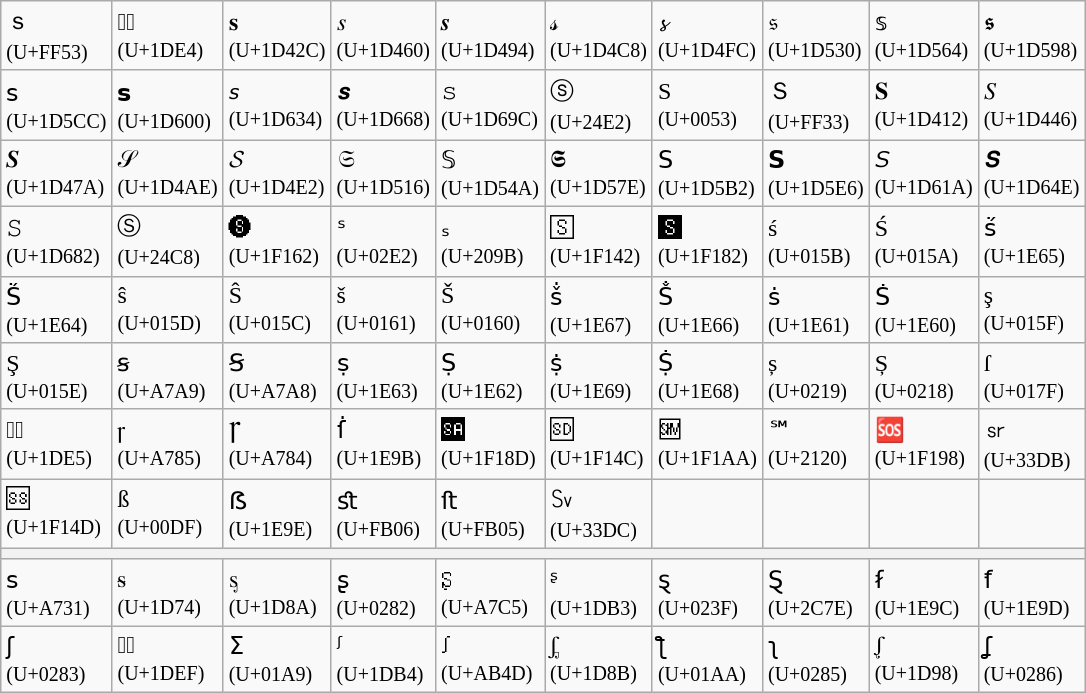<table class="wikitable">
<tr>
<td>ｓ <br><small>(U+FF53)</small></td>
<td>◌ᷤ <br><small>(U+1DE4)</small></td>
<td>𝐬 <br><small>(U+1D42C)</small></td>
<td>𝑠 <br><small>(U+1D460)</small></td>
<td>𝒔 <br><small>(U+1D494)</small></td>
<td>𝓈 <br><small>(U+1D4C8)</small></td>
<td>𝓼 <br><small>(U+1D4FC)</small></td>
<td>𝔰 <br><small>(U+1D530)</small></td>
<td>𝕤 <br><small>(U+1D564)</small></td>
<td>𝖘 <br><small>(U+1D598)</small></td>
</tr>
<tr>
<td>𝗌 <br><small>(U+1D5CC)</small></td>
<td>𝘀 <br><small>(U+1D600)</small></td>
<td>𝘴 <br><small>(U+1D634)</small></td>
<td>𝙨 <br><small>(U+1D668)</small></td>
<td>𝚜 <br><small>(U+1D69C)</small></td>
<td>ⓢ <br><small>(U+24E2)</small></td>
<td>S <br><small>(U+0053)</small></td>
<td>Ｓ <br><small>(U+FF33)</small></td>
<td>𝐒 <br><small>(U+1D412)</small></td>
<td>𝑆 <br><small>(U+1D446)</small></td>
</tr>
<tr>
<td>𝑺 <br><small>(U+1D47A)</small></td>
<td>𝒮 <br><small>(U+1D4AE)</small></td>
<td>𝓢 <br><small>(U+1D4E2)</small></td>
<td>𝔖 <br><small>(U+1D516)</small></td>
<td>𝕊 <br><small>(U+1D54A)</small></td>
<td>𝕾 <br><small>(U+1D57E)</small></td>
<td>𝖲 <br><small>(U+1D5B2)</small></td>
<td>𝗦 <br><small>(U+1D5E6)</small></td>
<td>𝘚 <br><small>(U+1D61A)</small></td>
<td>𝙎 <br><small>(U+1D64E)</small></td>
</tr>
<tr>
<td>𝚂 <br><small>(U+1D682)</small></td>
<td>Ⓢ <br><small>(U+24C8)</small></td>
<td>🅢 <br><small>(U+1F162)</small></td>
<td>ˢ <br><small>(U+02E2)</small></td>
<td>ₛ <br><small>(U+209B)</small></td>
<td>🅂 <br><small>(U+1F142)</small></td>
<td>🆂 <br><small>(U+1F182)</small></td>
<td>ś <br><small>(U+015B)</small></td>
<td>Ś <br><small>(U+015A)</small></td>
<td>ṥ <br><small>(U+1E65)</small></td>
</tr>
<tr>
<td>Ṥ <br><small>(U+1E64)</small></td>
<td>ŝ <br><small>(U+015D)</small></td>
<td>Ŝ <br><small>(U+015C)</small></td>
<td>š <br><small>(U+0161)</small></td>
<td>Š <br><small>(U+0160)</small></td>
<td>ṧ <br><small>(U+1E67)</small></td>
<td>Ṧ <br><small>(U+1E66)</small></td>
<td>ṡ <br><small>(U+1E61)</small></td>
<td>Ṡ <br><small>(U+1E60)</small></td>
<td>ş <br><small>(U+015F)</small></td>
</tr>
<tr>
<td>Ş <br><small>(U+015E)</small></td>
<td>ꞩ <br><small>(U+A7A9)</small></td>
<td>Ꞩ <br><small>(U+A7A8)</small></td>
<td>ṣ <br><small>(U+1E63)</small></td>
<td>Ṣ <br><small>(U+1E62)</small></td>
<td>ṩ <br><small>(U+1E69)</small></td>
<td>Ṩ <br><small>(U+1E68)</small></td>
<td>ș <br><small>(U+0219)</small></td>
<td>Ș <br><small>(U+0218)</small></td>
<td>ſ <br><small>(U+017F)</small></td>
</tr>
<tr>
<td>◌ᷥ <br><small>(U+1DE5)</small></td>
<td>ꞅ <br><small>(U+A785)</small></td>
<td>Ꞅ <br><small>(U+A784)</small></td>
<td>ẛ <br><small>(U+1E9B)</small></td>
<td>🆍 <br><small>(U+1F18D)</small></td>
<td>🅌 <br><small>(U+1F14C)</small></td>
<td>🆪 <br><small>(U+1F1AA)</small></td>
<td>℠ <br><small>(U+2120)</small></td>
<td>🆘 <br><small>(U+1F198)</small></td>
<td>㏛ <br><small>(U+33DB)</small></td>
</tr>
<tr>
<td>🅍 <br><small>(U+1F14D)</small></td>
<td>ß <br><small>(U+00DF)</small></td>
<td>ẞ <br><small>(U+1E9E)</small></td>
<td>ﬆ <br><small>(U+FB06)</small></td>
<td>ﬅ <br><small>(U+FB05)</small></td>
<td>㏜ <br><small>(U+33DC)</small></td>
<td></td>
<td></td>
<td></td>
<td></td>
</tr>
<tr>
<th colspan=10></th>
</tr>
<tr>
<td>ꜱ <br><small>(U+A731)</small></td>
<td>ᵴ <br><small>(U+1D74)</small></td>
<td>ᶊ <br><small>(U+1D8A)</small></td>
<td>ʂ <br><small>(U+0282)</small></td>
<td>Ʂ <br><small>(U+A7C5)</small></td>
<td>ᶳ <br><small>(U+1DB3)</small></td>
<td>ȿ <br><small>(U+023F)</small></td>
<td>Ȿ <br><small>(U+2C7E)</small></td>
<td>ẜ <br><small>(U+1E9C)</small></td>
<td>ẝ <br><small>(U+1E9D)</small></td>
</tr>
<tr>
<td>ʃ <br><small>(U+0283)</small></td>
<td>◌ᷯ <br><small>(U+1DEF)</small></td>
<td>Ʃ <br><small>(U+01A9)</small></td>
<td>ᶴ <br><small>(U+1DB4)</small></td>
<td>ꭍ <br><small>(U+AB4D)</small></td>
<td>ᶋ <br><small>(U+1D8B)</small></td>
<td>ƪ <br><small>(U+01AA)</small></td>
<td>ʅ <br><small>(U+0285)</small></td>
<td>ᶘ <br><small>(U+1D98)</small></td>
<td>ʆ <br><small>(U+0286)</small></td>
</tr>
</table>
